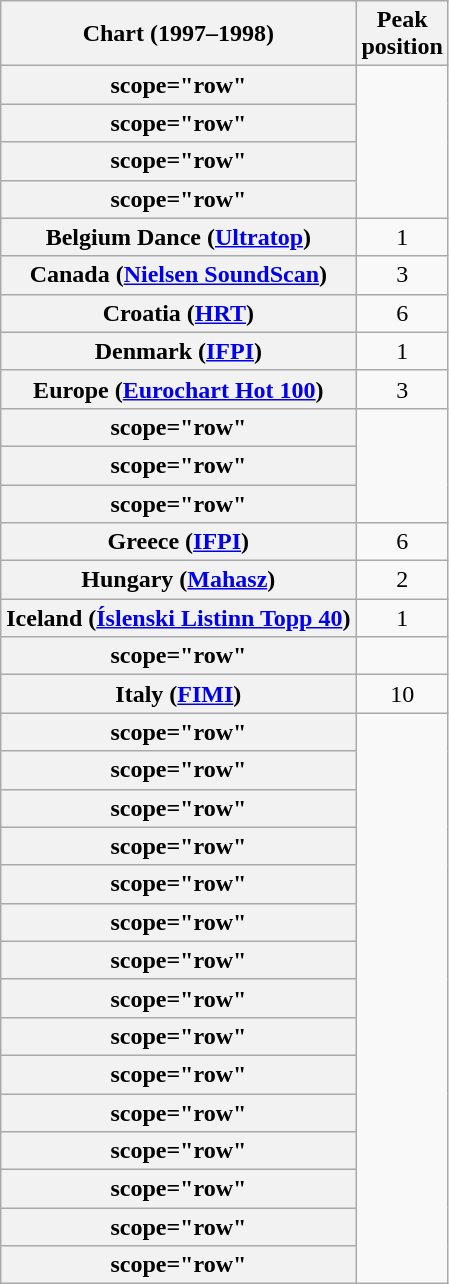<table class="wikitable sortable plainrowheaders" style="text-align:center">
<tr>
<th>Chart (1997–1998)</th>
<th>Peak<br>position</th>
</tr>
<tr>
<th>scope="row"</th>
</tr>
<tr>
<th>scope="row"</th>
</tr>
<tr>
<th>scope="row"</th>
</tr>
<tr>
<th>scope="row"</th>
</tr>
<tr>
<th scope="row">Belgium Dance (<a href='#'>Ultratop</a>)</th>
<td>1</td>
</tr>
<tr>
<th scope="row">Canada (<a href='#'>Nielsen SoundScan</a>)</th>
<td>3</td>
</tr>
<tr>
<th scope="row">Croatia (<a href='#'>HRT</a>)</th>
<td>6</td>
</tr>
<tr>
<th scope="row">Denmark (<a href='#'>IFPI</a>)</th>
<td>1</td>
</tr>
<tr>
<th scope="row">Europe (<a href='#'>Eurochart Hot 100</a>)</th>
<td>3</td>
</tr>
<tr>
<th>scope="row"</th>
</tr>
<tr>
<th>scope="row"</th>
</tr>
<tr>
<th>scope="row"</th>
</tr>
<tr>
<th scope="row">Greece (<a href='#'>IFPI</a>)</th>
<td>6</td>
</tr>
<tr>
<th scope=row>Hungary (<a href='#'>Mahasz</a>)</th>
<td>2</td>
</tr>
<tr>
<th scope="row">Iceland (<a href='#'>Íslenski Listinn Topp 40</a>)</th>
<td>1</td>
</tr>
<tr>
<th>scope="row"</th>
</tr>
<tr>
<th scope="row">Italy (<a href='#'>FIMI</a>)</th>
<td>10</td>
</tr>
<tr>
<th>scope="row"</th>
</tr>
<tr>
<th>scope="row"</th>
</tr>
<tr>
<th>scope="row"</th>
</tr>
<tr>
<th>scope="row"</th>
</tr>
<tr>
<th>scope="row"</th>
</tr>
<tr>
<th>scope="row"</th>
</tr>
<tr>
<th>scope="row"</th>
</tr>
<tr>
<th>scope="row"</th>
</tr>
<tr>
<th>scope="row"</th>
</tr>
<tr>
<th>scope="row"</th>
</tr>
<tr>
<th>scope="row"</th>
</tr>
<tr>
<th>scope="row"</th>
</tr>
<tr>
<th>scope="row"</th>
</tr>
<tr>
<th>scope="row"</th>
</tr>
<tr>
<th>scope="row"</th>
</tr>
</table>
